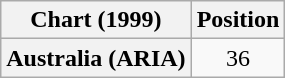<table class="wikitable plainrowheaders" style="text-align:center">
<tr>
<th scope="col">Chart (1999)</th>
<th scope="col">Position</th>
</tr>
<tr>
<th scope="row">Australia (ARIA)</th>
<td>36</td>
</tr>
</table>
